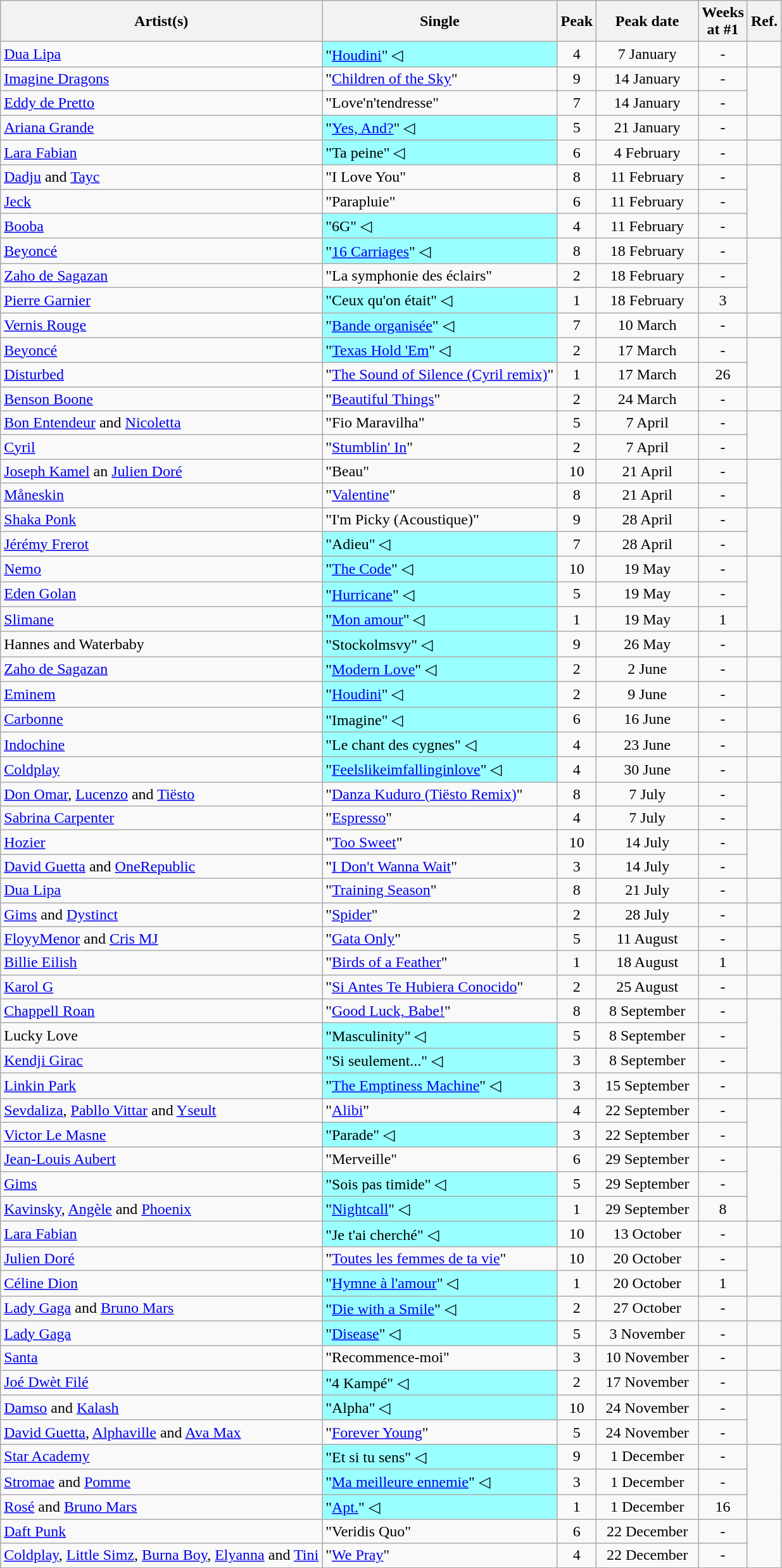<table class="wikitable sortable">
<tr>
<th>Artist(s)</th>
<th>Single</th>
<th>Peak</th>
<th width="100">Peak date</th>
<th>Weeks<br>at #1</th>
<th>Ref.</th>
</tr>
<tr>
<td><a href='#'>Dua Lipa</a></td>
<td style="background:#9ff;">"<a href='#'>Houdini</a>" ◁ </td>
<td style="text-align: center;">4</td>
<td style="text-align: center;">7 January</td>
<td style="text-align: center;">-</td>
<td style="text-align: center;"></td>
</tr>
<tr>
<td><a href='#'>Imagine Dragons</a></td>
<td>"<a href='#'>Children of the Sky</a>"</td>
<td style="text-align: center;">9</td>
<td style="text-align: center;">14 January</td>
<td style="text-align: center;">-</td>
<td style="text-align: center;" rowspan="2"></td>
</tr>
<tr>
<td><a href='#'>Eddy de Pretto</a></td>
<td>"Love'n'tendresse"</td>
<td style="text-align: center;">7</td>
<td style="text-align: center;">14 January</td>
<td style="text-align: center;">-</td>
</tr>
<tr>
<td><a href='#'>Ariana Grande</a></td>
<td style="background:#9ff;">"<a href='#'>Yes, And?</a>" ◁</td>
<td style="text-align: center;">5</td>
<td style="text-align: center;">21 January</td>
<td style="text-align: center;">-</td>
<td style="text-align: center;"></td>
</tr>
<tr>
<td><a href='#'>Lara Fabian</a></td>
<td style="background:#9ff;">"Ta peine" ◁</td>
<td style="text-align: center;">6</td>
<td style="text-align: center;">4 February</td>
<td style="text-align: center;">-</td>
<td style="text-align: center;"></td>
</tr>
<tr>
<td><a href='#'>Dadju</a> and <a href='#'>Tayc</a></td>
<td>"I Love You"</td>
<td style="text-align: center;">8</td>
<td style="text-align: center;">11 February</td>
<td style="text-align: center;">-</td>
<td style="text-align: center;" rowspan="3"></td>
</tr>
<tr>
<td><a href='#'>Jeck</a></td>
<td>"Parapluie"</td>
<td style="text-align: center;">6</td>
<td style="text-align: center;">11 February</td>
<td style="text-align: center;">-</td>
</tr>
<tr>
<td><a href='#'>Booba</a></td>
<td style="background:#9ff;">"6G" ◁</td>
<td style="text-align: center;">4</td>
<td style="text-align: center;">11 February</td>
<td style="text-align: center;">-</td>
</tr>
<tr>
<td><a href='#'>Beyoncé</a></td>
<td style="background:#9ff;">"<a href='#'>16 Carriages</a>" ◁</td>
<td style="text-align: center;">8</td>
<td style="text-align: center;">18 February</td>
<td style="text-align: center;">-</td>
<td style="text-align: center;" rowspan="3"></td>
</tr>
<tr>
<td><a href='#'>Zaho de Sagazan</a></td>
<td>"La symphonie des éclairs"</td>
<td style="text-align: center;">2</td>
<td style="text-align: center;">18 February</td>
<td style="text-align: center;">-</td>
</tr>
<tr>
<td><a href='#'>Pierre Garnier</a></td>
<td style="background:#9ff;">"Ceux qu'on était" ◁</td>
<td style="text-align: center;">1</td>
<td style="text-align: center;">18 February</td>
<td style="text-align: center;">3</td>
</tr>
<tr>
<td><a href='#'>Vernis Rouge</a></td>
<td style="background:#9ff;">"<a href='#'>Bande organisée</a>" ◁</td>
<td style="text-align: center;">7</td>
<td style="text-align: center;">10 March</td>
<td style="text-align: center;">-</td>
<td style="text-align: center;"></td>
</tr>
<tr>
<td><a href='#'>Beyoncé</a></td>
<td style="background:#9ff;">"<a href='#'>Texas Hold 'Em</a>" ◁ </td>
<td style="text-align: center;">2</td>
<td style="text-align: center;">17 March</td>
<td style="text-align: center;">-</td>
<td style="text-align: center;" rowspan="2"></td>
</tr>
<tr>
<td><a href='#'>Disturbed</a></td>
<td>"<a href='#'>The Sound of Silence (Cyril remix)</a>"</td>
<td style="text-align: center;">1</td>
<td style="text-align: center;">17 March</td>
<td style="text-align: center;">26</td>
</tr>
<tr>
<td><a href='#'>Benson Boone</a></td>
<td>"<a href='#'>Beautiful Things</a>"</td>
<td style="text-align: center;">2</td>
<td style="text-align: center;">24 March</td>
<td style="text-align: center;">-</td>
<td style="text-align: center;"></td>
</tr>
<tr>
<td><a href='#'>Bon Entendeur</a> and <a href='#'>Nicoletta</a></td>
<td>"Fio Maravilha"</td>
<td style="text-align: center;">5</td>
<td style="text-align: center;">7 April</td>
<td style="text-align: center;">-</td>
<td style="text-align: center;" rowspan="2"></td>
</tr>
<tr>
<td><a href='#'>Cyril</a></td>
<td>"<a href='#'>Stumblin' In</a>"</td>
<td style="text-align: center;">2</td>
<td style="text-align: center;">7 April</td>
<td style="text-align: center;">-</td>
</tr>
<tr>
<td><a href='#'>Joseph Kamel</a> an <a href='#'>Julien Doré</a></td>
<td>"Beau"</td>
<td style="text-align: center;">10</td>
<td style="text-align: center;">21 April</td>
<td style="text-align: center;">-</td>
<td style="text-align: center;" rowspan="2"></td>
</tr>
<tr>
<td><a href='#'>Måneskin</a></td>
<td>"<a href='#'>Valentine</a>"</td>
<td style="text-align: center;">8</td>
<td style="text-align: center;">21 April</td>
<td style="text-align: center;">-</td>
</tr>
<tr>
<td><a href='#'>Shaka Ponk</a></td>
<td>"I'm Picky (Acoustique)"</td>
<td style="text-align: center;">9</td>
<td style="text-align: center;">28 April</td>
<td style="text-align: center;">-</td>
<td style="text-align: center;" rowspan="2"></td>
</tr>
<tr>
<td><a href='#'>Jérémy Frerot</a></td>
<td style="background:#9ff;">"Adieu" ◁</td>
<td style="text-align: center;">7</td>
<td style="text-align: center;">28 April</td>
<td style="text-align: center;">-</td>
</tr>
<tr>
<td><a href='#'>Nemo</a></td>
<td style="background:#9ff;">"<a href='#'>The Code</a>" ◁</td>
<td style="text-align: center;">10</td>
<td style="text-align: center;">19 May</td>
<td style="text-align: center;">-</td>
<td style="text-align: center;" rowspan="3"></td>
</tr>
<tr>
<td><a href='#'>Eden Golan</a></td>
<td style="background:#9ff;">"<a href='#'>Hurricane</a>" ◁</td>
<td style="text-align: center;">5</td>
<td style="text-align: center;">19 May</td>
<td style="text-align: center;">-</td>
</tr>
<tr>
<td><a href='#'>Slimane</a></td>
<td style="background:#9ff;">"<a href='#'>Mon amour</a>" ◁ </td>
<td style="text-align: center;">1</td>
<td style="text-align: center;">19 May</td>
<td style="text-align: center;">1</td>
</tr>
<tr>
<td>Hannes and Waterbaby</td>
<td style="background:#9ff;">"Stockolmsvy" ◁</td>
<td style="text-align: center;">9</td>
<td style="text-align: center;">26 May</td>
<td style="text-align: center;">-</td>
<td style="text-align: center;"></td>
</tr>
<tr>
<td><a href='#'>Zaho de Sagazan</a></td>
<td style="background:#9ff;">"<a href='#'>Modern Love</a>" ◁</td>
<td style="text-align: center;">2</td>
<td style="text-align: center;">2 June</td>
<td style="text-align: center;">-</td>
<td style="text-align: center;"></td>
</tr>
<tr>
<td><a href='#'>Eminem</a></td>
<td style="background:#9ff;">"<a href='#'>Houdini</a>" ◁</td>
<td style="text-align: center;">2</td>
<td style="text-align: center;">9 June</td>
<td style="text-align: center;">-</td>
<td style="text-align: center;"></td>
</tr>
<tr>
<td><a href='#'>Carbonne</a></td>
<td style="background:#9ff;">"Imagine" ◁ </td>
<td style="text-align: center;">6</td>
<td style="text-align: center;">16 June</td>
<td style="text-align: center;">-</td>
<td style="text-align: center;"></td>
</tr>
<tr>
<td><a href='#'>Indochine</a></td>
<td style="background:#9ff;">"Le chant des cygnes" ◁</td>
<td style="text-align: center;">4</td>
<td style="text-align: center;">23 June</td>
<td style="text-align: center;">-</td>
<td style="text-align: center;"></td>
</tr>
<tr>
<td><a href='#'>Coldplay</a></td>
<td style="background:#9ff;">"<a href='#'>Feelslikeimfallinginlove</a>" ◁</td>
<td style="text-align: center;">4</td>
<td style="text-align: center;">30 June</td>
<td style="text-align: center;">-</td>
<td style="text-align: center;"></td>
</tr>
<tr>
<td><a href='#'>Don Omar</a>, <a href='#'>Lucenzo</a> and <a href='#'>Tiësto</a></td>
<td>"<a href='#'>Danza Kuduro (Tiësto Remix)</a>"</td>
<td style="text-align: center;">8</td>
<td style="text-align: center;">7 July</td>
<td style="text-align: center;">-</td>
<td style="text-align: center;" rowspan="2"></td>
</tr>
<tr>
<td><a href='#'>Sabrina Carpenter</a></td>
<td>"<a href='#'>Espresso</a>"</td>
<td style="text-align: center;">4</td>
<td style="text-align: center;">7 July</td>
<td style="text-align: center;">-</td>
</tr>
<tr>
<td><a href='#'>Hozier</a></td>
<td>"<a href='#'>Too Sweet</a>"</td>
<td style="text-align: center;">10</td>
<td style="text-align: center;">14 July</td>
<td style="text-align: center;">-</td>
<td style="text-align: center;" rowspan="2"></td>
</tr>
<tr>
<td><a href='#'>David Guetta</a> and <a href='#'>OneRepublic</a></td>
<td>"<a href='#'>I Don't Wanna Wait</a>"</td>
<td style="text-align: center;">3</td>
<td style="text-align: center;">14 July</td>
<td style="text-align: center;">-</td>
</tr>
<tr>
<td><a href='#'>Dua Lipa</a></td>
<td>"<a href='#'>Training Season</a>"</td>
<td style="text-align: center;">8</td>
<td style="text-align: center;">21 July</td>
<td style="text-align: center;">-</td>
<td style="text-align: center;"></td>
</tr>
<tr>
<td><a href='#'>Gims</a> and <a href='#'>Dystinct</a></td>
<td>"<a href='#'>Spider</a>"</td>
<td style="text-align: center;">2</td>
<td style="text-align: center;">28 July</td>
<td style="text-align: center;">-</td>
<td style="text-align: center;"></td>
</tr>
<tr>
<td><a href='#'>FloyyMenor</a> and <a href='#'>Cris MJ</a></td>
<td>"<a href='#'>Gata Only</a>"</td>
<td style="text-align: center;">5</td>
<td style="text-align: center;">11 August</td>
<td style="text-align: center;">-</td>
<td style="text-align: center;"></td>
</tr>
<tr>
<td><a href='#'>Billie Eilish</a></td>
<td>"<a href='#'>Birds of a Feather</a>"</td>
<td style="text-align: center;">1</td>
<td style="text-align: center;">18 August</td>
<td style="text-align: center;">1</td>
<td style="text-align: center;"></td>
</tr>
<tr>
<td><a href='#'>Karol G</a></td>
<td>"<a href='#'>Si Antes Te Hubiera Conocido</a>"</td>
<td style="text-align: center;">2</td>
<td style="text-align: center;">25 August</td>
<td style="text-align: center;">-</td>
<td style="text-align: center;"></td>
</tr>
<tr>
<td><a href='#'>Chappell Roan</a></td>
<td>"<a href='#'>Good Luck, Babe!</a>"</td>
<td style="text-align: center;">8</td>
<td style="text-align: center;">8 September</td>
<td style="text-align: center;">-</td>
<td style="text-align: center;" rowspan="3"></td>
</tr>
<tr>
<td>Lucky Love</td>
<td style="background:#9ff;">"Masculinity" ◁</td>
<td style="text-align: center;">5</td>
<td style="text-align: center;">8 September</td>
<td style="text-align: center;">-</td>
</tr>
<tr>
<td><a href='#'>Kendji Girac</a></td>
<td style="background:#9ff;">"Si seulement..." ◁</td>
<td style="text-align: center;">3</td>
<td style="text-align: center;">8 September</td>
<td style="text-align: center;">-</td>
</tr>
<tr>
<td><a href='#'>Linkin Park</a></td>
<td style="background:#9ff;">"<a href='#'>The Emptiness Machine</a>" ◁</td>
<td style="text-align: center;">3</td>
<td style="text-align: center;">15 September</td>
<td style="text-align: center;">-</td>
<td style="text-align: center;"></td>
</tr>
<tr>
<td><a href='#'>Sevdaliza</a>, <a href='#'>Pabllo Vittar</a> and <a href='#'>Yseult</a></td>
<td>"<a href='#'>Alibi</a>"</td>
<td style="text-align: center;">4</td>
<td style="text-align: center;">22 September</td>
<td style="text-align: center;">-</td>
<td style="text-align: center;" rowspan="2"></td>
</tr>
<tr>
<td><a href='#'>Victor Le Masne</a></td>
<td style="background:#9ff;">"Parade" ◁</td>
<td style="text-align: center;">3</td>
<td style="text-align: center;">22 September</td>
<td style="text-align: center;">-</td>
</tr>
<tr>
<td><a href='#'>Jean-Louis Aubert</a></td>
<td>"Merveille"</td>
<td style="text-align: center;">6</td>
<td style="text-align: center;">29 September</td>
<td style="text-align: center;">-</td>
<td style="text-align: center;" rowspan="3"></td>
</tr>
<tr>
<td><a href='#'>Gims</a></td>
<td style="background:#9ff;">"Sois pas timide" ◁ </td>
<td style="text-align: center;">5</td>
<td style="text-align: center;">29 September</td>
<td style="text-align: center;">-</td>
</tr>
<tr>
<td><a href='#'>Kavinsky</a>, <a href='#'>Angèle</a> and <a href='#'>Phoenix</a></td>
<td style="background:#9ff;">"<a href='#'>Nightcall</a>" ◁</td>
<td style="text-align: center;">1</td>
<td style="text-align: center;">29 September</td>
<td style="text-align: center;">8</td>
</tr>
<tr>
<td><a href='#'>Lara Fabian</a></td>
<td style="background:#9ff;">"Je t'ai cherché" ◁</td>
<td style="text-align: center;">10</td>
<td style="text-align: center;">13 October</td>
<td style="text-align: center;">-</td>
<td style="text-align: center;"></td>
</tr>
<tr>
<td><a href='#'>Julien Doré</a></td>
<td>"<a href='#'>Toutes les femmes de ta vie</a>"</td>
<td style="text-align: center;">10</td>
<td style="text-align: center;">20 October</td>
<td style="text-align: center;">-</td>
<td style="text-align: center;" rowspan="2"></td>
</tr>
<tr>
<td><a href='#'>Céline Dion</a></td>
<td style="background:#9ff;">"<a href='#'>Hymne à l'amour</a>" ◁</td>
<td style="text-align: center;">1</td>
<td style="text-align: center;">20 October</td>
<td style="text-align: center;">1</td>
</tr>
<tr>
<td><a href='#'>Lady Gaga</a> and <a href='#'>Bruno Mars</a></td>
<td style="background:#9ff;">"<a href='#'>Die with a Smile</a>" ◁ </td>
<td style="text-align: center;">2</td>
<td style="text-align: center;">27 October</td>
<td style="text-align: center;">-</td>
<td style="text-align: center;"></td>
</tr>
<tr>
<td><a href='#'>Lady Gaga</a></td>
<td style="background:#9FF;">"<a href='#'>Disease</a>" ◁</td>
<td style="text-align: center;">5</td>
<td style="text-align: center;">3 November</td>
<td style="text-align: center;">-</td>
<td style="text-align: center;"></td>
</tr>
<tr>
<td><a href='#'>Santa</a></td>
<td>"Recommence-moi"</td>
<td style="text-align: center;">3</td>
<td style="text-align: center;">10 November</td>
<td style="text-align: center;">-</td>
<td style="text-align: center;"></td>
</tr>
<tr>
<td><a href='#'>Joé Dwèt Filé</a></td>
<td style="background:#9FF;">"4 Kampé" ◁ </td>
<td style="text-align: center;">2</td>
<td style="text-align: center;">17 November</td>
<td style="text-align: center;">-</td>
<td style="text-align: center;"></td>
</tr>
<tr>
<td><a href='#'>Damso</a> and <a href='#'>Kalash</a></td>
<td style="background:#9FF;">"Alpha" ◁</td>
<td style="text-align: center;">10</td>
<td style="text-align: center;">24 November</td>
<td style="text-align: center;">-</td>
<td style="text-align: center;" rowspan="2"></td>
</tr>
<tr>
<td><a href='#'>David Guetta</a>, <a href='#'>Alphaville</a> and <a href='#'>Ava Max</a></td>
<td>"<a href='#'>Forever Young</a>"</td>
<td style="text-align: center;">5</td>
<td style="text-align: center;">24 November</td>
<td style="text-align: center;">-</td>
</tr>
<tr>
<td><a href='#'>Star Academy</a></td>
<td style="background:#9FF;">"Et si tu sens" ◁</td>
<td style="text-align: center;">9</td>
<td style="text-align: center;">1 December</td>
<td style="text-align: center;">-</td>
<td style="text-align: center;" rowspan="3"></td>
</tr>
<tr>
<td><a href='#'>Stromae</a> and <a href='#'>Pomme</a></td>
<td style="background:#9FF;">"<a href='#'>Ma meilleure ennemie</a>" ◁</td>
<td style="text-align: center;">3</td>
<td style="text-align: center;">1 December</td>
<td style="text-align: center;">-</td>
</tr>
<tr>
<td><a href='#'>Rosé</a> and <a href='#'>Bruno Mars</a></td>
<td style="background:#9FF;">"<a href='#'>Apt.</a>" ◁ </td>
<td style="text-align: center;">1</td>
<td style="text-align: center;">1 December</td>
<td style="text-align: center;">16</td>
</tr>
<tr>
<td><a href='#'>Daft Punk</a></td>
<td>"Veridis Quo"</td>
<td style="text-align: center;">6</td>
<td style="text-align: center;">22 December</td>
<td style="text-align: center;">-</td>
<td style="text-align: center;" rowspan="2"></td>
</tr>
<tr>
<td><a href='#'>Coldplay</a>, <a href='#'>Little Simz</a>, <a href='#'>Burna Boy</a>, <a href='#'>Elyanna</a> and <a href='#'>Tini</a></td>
<td>"<a href='#'>We Pray</a>"</td>
<td style="text-align: center;">4</td>
<td style="text-align: center;">22 December</td>
<td style="text-align: center;">-</td>
</tr>
</table>
